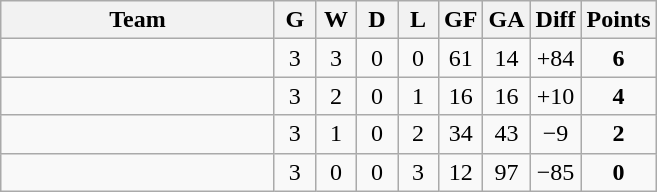<table class="wikitable" style="text-align: center;">
<tr>
<th width="175">Team</th>
<th width="20">G</th>
<th width="20">W</th>
<th width="20">D</th>
<th width="20">L</th>
<th width="20">GF</th>
<th width="20">GA</th>
<th width="20">Diff</th>
<th width="20">Points</th>
</tr>
<tr>
<td align=left></td>
<td>3</td>
<td>3</td>
<td>0</td>
<td>0</td>
<td>61</td>
<td>14</td>
<td>+84</td>
<td><strong>6</strong></td>
</tr>
<tr>
<td align=left></td>
<td>3</td>
<td>2</td>
<td>0</td>
<td>1</td>
<td>16</td>
<td>16</td>
<td>+10</td>
<td><strong>4</strong></td>
</tr>
<tr>
<td align=left></td>
<td>3</td>
<td>1</td>
<td>0</td>
<td>2</td>
<td>34</td>
<td>43</td>
<td>−9</td>
<td><strong>2</strong></td>
</tr>
<tr>
<td align=left></td>
<td>3</td>
<td>0</td>
<td>0</td>
<td>3</td>
<td>12</td>
<td>97</td>
<td>−85</td>
<td><strong>0</strong></td>
</tr>
</table>
